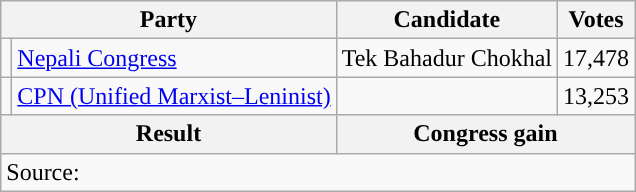<table class="wikitable">
<tr>
<th colspan="2">Party</th>
<th>Candidate</th>
<th>Votes</th>
</tr>
<tr>
<td style="background-color:"></td>
<td><a href='#'>Nepali Congress</a></td>
<td>Tek Bahadur Chokhal</td>
<td>17,478</td>
</tr>
<tr>
<td style="background-color:"></td>
<td><a href='#'>CPN (Unified Marxist–Leninist)</a></td>
<td></td>
<td>13,253</td>
</tr>
<tr>
<th colspan="2">Result</th>
<th colspan="2">Congress gain</th>
</tr>
<tr>
<td colspan="4">Source: </td>
</tr>
</table>
